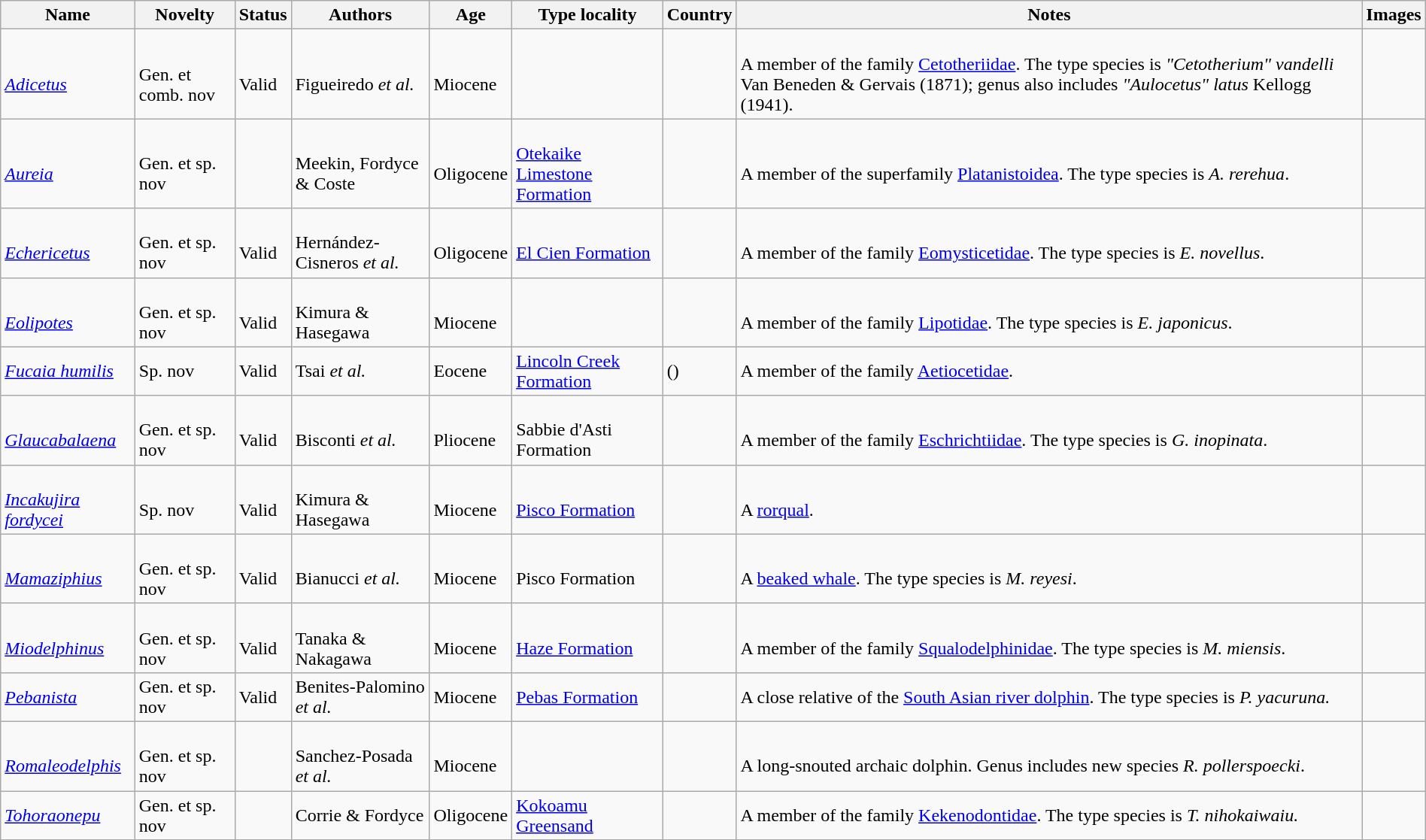<table class="wikitable sortable" align="center" width="100%">
<tr>
<th>Name</th>
<th>Novelty</th>
<th>Status</th>
<th>Authors</th>
<th>Age</th>
<th>Type locality</th>
<th>Country</th>
<th>Notes</th>
<th>Images</th>
</tr>
<tr>
<td><br><em><a href='#'>Adicetus</a></em></td>
<td><br>Gen. et comb. nov</td>
<td><br>Valid</td>
<td><br>Figueiredo <em>et al.</em></td>
<td><br>Miocene</td>
<td></td>
<td><br></td>
<td><br>A member of the family <a href='#'>Cetotheriidae</a>. The type species is <em>"Cetotherium" vandelli</em> Van Beneden & Gervais (1871); genus also includes <em>"Aulocetus" latus</em> Kellogg (1941).</td>
<td></td>
</tr>
<tr>
<td><br><em><a href='#'>Aureia</a></em></td>
<td><br>Gen. et sp. nov</td>
<td></td>
<td><br>Meekin, Fordyce & Coste</td>
<td><br>Oligocene</td>
<td><br><a href='#'>Otekaike Limestone Formation</a></td>
<td><br></td>
<td><br>A member of the superfamily <a href='#'>Platanistoidea</a>. The type species is <em>A. rerehua</em>.</td>
<td></td>
</tr>
<tr>
<td><br><em><a href='#'>Echericetus</a></em></td>
<td><br>Gen. et sp. nov</td>
<td><br>Valid</td>
<td><br>Hernández-Cisneros <em>et al.</em></td>
<td><br>Oligocene</td>
<td><br><a href='#'>El Cien Formation</a></td>
<td><br></td>
<td><br>A member of the family <a href='#'>Eomysticetidae</a>. The type species is <em>E. novellus</em>.</td>
<td></td>
</tr>
<tr>
<td><br><em><a href='#'>Eolipotes</a></em></td>
<td><br>Gen. et sp. nov</td>
<td><br>Valid</td>
<td><br>Kimura & Hasegawa</td>
<td><br>Miocene</td>
<td></td>
<td><br></td>
<td><br>A member of the family <a href='#'>Lipotidae</a>. The type species is <em>E. japonicus</em>.</td>
<td></td>
</tr>
<tr>
<td><a href='#'><em>Fucaia humilis</em></a></td>
<td>Sp. nov</td>
<td>Valid</td>
<td>Tsai <em>et al.</em></td>
<td>Eocene</td>
<td><a href='#'>Lincoln Creek Formation</a></td>
<td> ()</td>
<td>A member of the family <a href='#'>Aetiocetidae</a>.</td>
<td></td>
</tr>
<tr>
<td><br><em><a href='#'>Glaucabalaena</a></em></td>
<td><br>Gen. et sp. nov</td>
<td><br>Valid</td>
<td><br>Bisconti <em>et al.</em></td>
<td><br>Pliocene</td>
<td><br>Sabbie d'Asti Formation</td>
<td><br></td>
<td><br>A member of the family <a href='#'>Eschrichtiidae</a>. The type species is <em>G. inopinata</em>.</td>
<td></td>
</tr>
<tr>
<td><br><em><a href='#'>Incakujira fordycei</a></em></td>
<td><br>Sp. nov</td>
<td><br>Valid</td>
<td><br>Kimura & Hasegawa</td>
<td><br>Miocene</td>
<td><br><a href='#'>Pisco Formation</a></td>
<td><br></td>
<td><br>A <a href='#'>rorqual</a>.</td>
<td></td>
</tr>
<tr>
<td><br><em><a href='#'>Mamaziphius</a></em></td>
<td><br>Gen. et sp. nov</td>
<td><br>Valid</td>
<td><br>Bianucci <em>et al.</em></td>
<td><br>Miocene</td>
<td><br>Pisco Formation</td>
<td><br></td>
<td><br>A <a href='#'>beaked whale</a>. The type species is <em>M. reyesi</em>.</td>
<td></td>
</tr>
<tr>
<td><br><em><a href='#'>Miodelphinus</a></em></td>
<td><br>Gen. et sp. nov</td>
<td><br>Valid</td>
<td><br>Tanaka & Nakagawa</td>
<td><br>Miocene</td>
<td><br><a href='#'>Haze Formation</a></td>
<td><br></td>
<td><br>A member of the family <a href='#'>Squalodelphinidae</a>. The type species is <em>M. miensis</em>.</td>
<td></td>
</tr>
<tr>
<td><em><a href='#'>Pebanista</a></em></td>
<td>Gen. et sp. nov</td>
<td>Valid</td>
<td>Benites-Palomino <em>et al.</em></td>
<td>Miocene</td>
<td><a href='#'>Pebas Formation</a></td>
<td></td>
<td>A close relative of the <a href='#'>South Asian river dolphin</a>. The type species is <em>P. yacuruna.</em></td>
<td></td>
</tr>
<tr>
<td><br><em><a href='#'>Romaleodelphis</a></em></td>
<td><br>Gen. et sp. nov</td>
<td></td>
<td><br>Sanchez-Posada <em>et al.</em></td>
<td><br>Miocene</td>
<td></td>
<td><br></td>
<td><br>A long-snouted archaic dolphin. Genus includes new species <em>R. pollerspoecki</em>.</td>
<td></td>
</tr>
<tr>
<td><em><a href='#'>Tohoraonepu</a></em></td>
<td>Gen. et sp. nov</td>
<td></td>
<td>Corrie & Fordyce</td>
<td>Oligocene</td>
<td><a href='#'>Kokoamu Greensand</a></td>
<td></td>
<td>A member of the family <a href='#'>Kekenodontidae</a>. The type species is <em>T. nihokaiwaiu.</em></td>
<td></td>
</tr>
<tr>
</tr>
</table>
